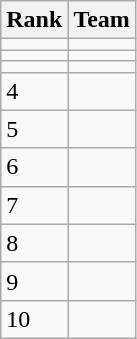<table class="wikitable">
<tr>
<th>Rank</th>
<th>Team</th>
</tr>
<tr>
<td></td>
<td></td>
</tr>
<tr>
<td></td>
<td></td>
</tr>
<tr>
<td></td>
<td></td>
</tr>
<tr>
<td>4</td>
<td></td>
</tr>
<tr>
<td>5</td>
<td></td>
</tr>
<tr>
<td>6</td>
<td></td>
</tr>
<tr>
<td>7</td>
<td></td>
</tr>
<tr>
<td>8</td>
<td></td>
</tr>
<tr>
<td>9</td>
<td></td>
</tr>
<tr>
<td>10</td>
<td></td>
</tr>
</table>
